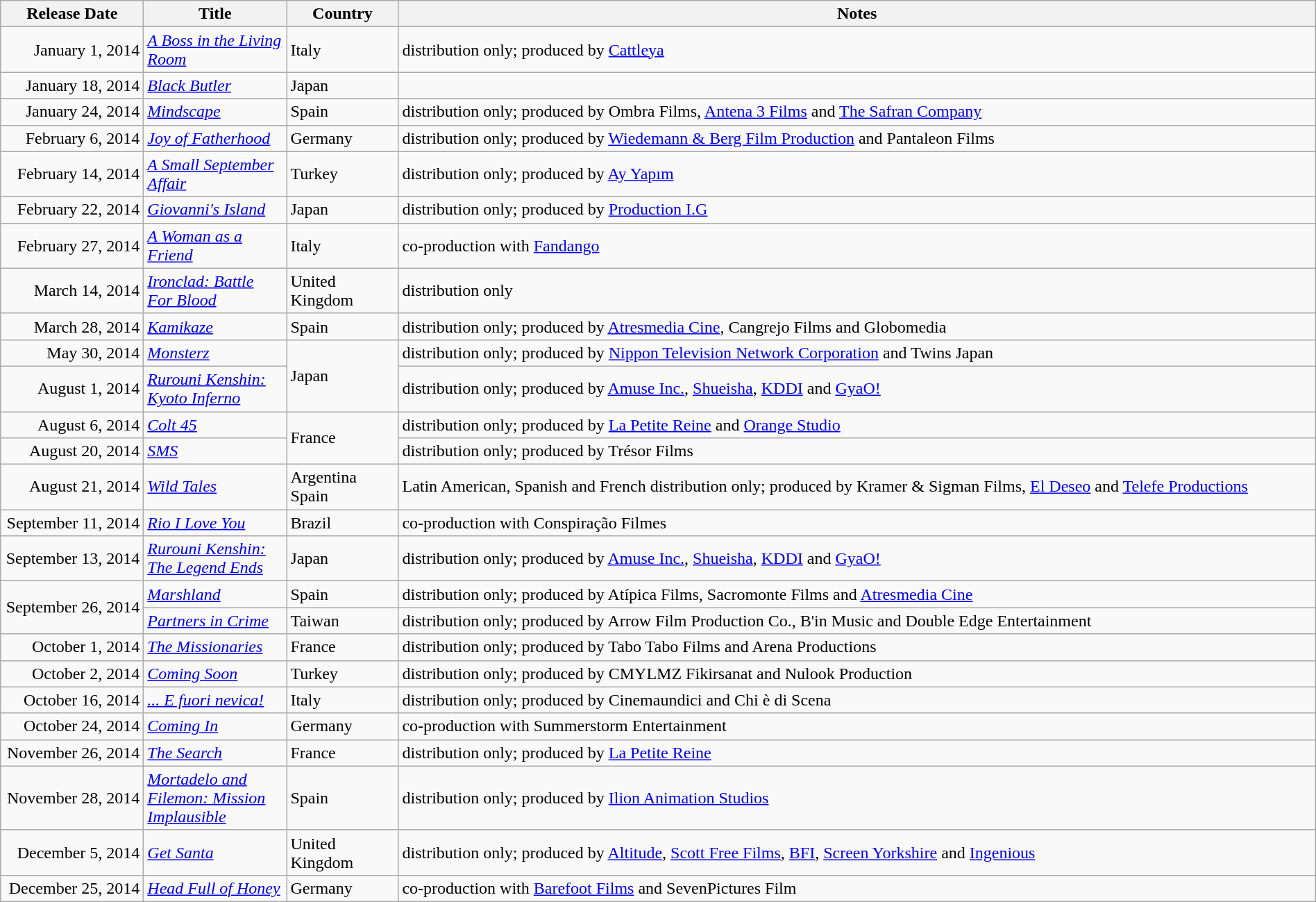<table class="wikitable sortable" style="width:100%;">
<tr>
<th scope="col" style=width:130px;">Release Date</th>
<th scope="col" style=width:130px;">Title</th>
<th scope="col" style=width:100px;">Country</th>
<th>Notes</th>
</tr>
<tr>
<td style="text-align:right;">January 1, 2014</td>
<td><em><a href='#'>A Boss in the Living Room</a></em></td>
<td>Italy</td>
<td>distribution only; produced by <a href='#'>Cattleya</a></td>
</tr>
<tr>
<td style="text-align:right;">January 18, 2014</td>
<td><em><a href='#'>Black Butler</a></em></td>
<td>Japan</td>
<td></td>
</tr>
<tr>
<td style="text-align:right;">January 24, 2014</td>
<td><em><a href='#'>Mindscape</a></em></td>
<td>Spain</td>
<td>distribution only; produced by Ombra Films, <a href='#'>Antena 3 Films</a> and <a href='#'>The Safran Company</a></td>
</tr>
<tr>
<td style="text-align:right;">February 6, 2014</td>
<td><em><a href='#'>Joy of Fatherhood</a></em></td>
<td>Germany</td>
<td>distribution only; produced by <a href='#'>Wiedemann & Berg Film Production</a> and Pantaleon Films</td>
</tr>
<tr>
<td style="text-align:right;">February 14, 2014</td>
<td><em><a href='#'>A Small September Affair</a></em></td>
<td>Turkey</td>
<td>distribution only; produced by <a href='#'>Ay Yapım</a></td>
</tr>
<tr>
<td style="text-align:right;">February 22,  2014</td>
<td><em><a href='#'>Giovanni's Island</a></em></td>
<td>Japan</td>
<td>distribution only; produced by <a href='#'>Production I.G</a></td>
</tr>
<tr>
<td style="text-align:right;">February 27, 2014</td>
<td><em><a href='#'>A Woman as a Friend</a></em></td>
<td>Italy</td>
<td>co-production with <a href='#'>Fandango</a></td>
</tr>
<tr>
<td style="text-align:right;">March 14, 2014</td>
<td><em><a href='#'>Ironclad: Battle For Blood</a></em></td>
<td>United Kingdom</td>
<td>distribution only</td>
</tr>
<tr>
<td style="text-align:right;">March 28, 2014</td>
<td><em><a href='#'>Kamikaze</a></em></td>
<td>Spain</td>
<td>distribution only; produced by <a href='#'>Atresmedia Cine</a>, Cangrejo Films and Globomedia</td>
</tr>
<tr>
<td style="text-align:right;">May 30, 2014</td>
<td><em><a href='#'>Monsterz</a></em></td>
<td rowspan="2">Japan</td>
<td>distribution only; produced by <a href='#'>Nippon Television Network Corporation</a> and Twins Japan</td>
</tr>
<tr>
<td style="text-align:right;">August 1, 2014</td>
<td><em><a href='#'>Rurouni Kenshin: Kyoto Inferno</a></em></td>
<td>distribution only; produced by <a href='#'>Amuse Inc.</a>, <a href='#'>Shueisha</a>, <a href='#'>KDDI</a> and <a href='#'>GyaO!</a></td>
</tr>
<tr>
<td style="text-align:right;">August 6, 2014</td>
<td><em><a href='#'>Colt 45</a></em></td>
<td rowspan="2">France</td>
<td>distribution only; produced by <a href='#'>La Petite Reine</a> and <a href='#'>Orange Studio</a></td>
</tr>
<tr>
<td style="text-align:right;">August 20, 2014</td>
<td><em><a href='#'>SMS</a></em></td>
<td>distribution only; produced by Trésor Films</td>
</tr>
<tr>
<td style="text-align:right;">August 21, 2014</td>
<td><em><a href='#'>Wild Tales</a></em></td>
<td>Argentina <br> Spain</td>
<td>Latin American, Spanish and French distribution only; produced by Kramer & Sigman Films, <a href='#'>El Deseo</a> and <a href='#'>Telefe Productions</a></td>
</tr>
<tr>
<td style="text-align:right;">September 11, 2014</td>
<td><em><a href='#'>Rio I Love You</a></em></td>
<td>Brazil</td>
<td>co-production with Conspiração Filmes</td>
</tr>
<tr>
<td style="text-align:right;">September 13, 2014</td>
<td><em><a href='#'>Rurouni Kenshin: The Legend Ends</a></em></td>
<td>Japan</td>
<td>distribution only; produced by <a href='#'>Amuse Inc.</a>, <a href='#'>Shueisha</a>, <a href='#'>KDDI</a> and <a href='#'>GyaO!</a></td>
</tr>
<tr>
<td style="text-align:right;" rowspan="2">September 26, 2014</td>
<td><em><a href='#'>Marshland</a></em></td>
<td>Spain</td>
<td>distribution only; produced by Atípica Films, Sacromonte Films and <a href='#'>Atresmedia Cine</a></td>
</tr>
<tr>
<td><em><a href='#'>Partners in Crime</a></em></td>
<td>Taiwan</td>
<td>distribution only; produced by Arrow Film Production Co., B'in Music and Double Edge Entertainment</td>
</tr>
<tr>
<td style="text-align:right;">October 1, 2014</td>
<td><em><a href='#'>The Missionaries</a></em></td>
<td>France</td>
<td>distribution only; produced by Tabo Tabo Films and Arena Productions</td>
</tr>
<tr>
<td style="text-align:right;">October 2, 2014</td>
<td><em><a href='#'>Coming Soon</a></em></td>
<td>Turkey</td>
<td>distribution only; produced by CMYLMZ Fikirsanat and Nulook Production</td>
</tr>
<tr>
<td style="text-align:right;">October 16, 2014</td>
<td><em><a href='#'>... E fuori nevica!</a></em></td>
<td>Italy</td>
<td>distribution only; produced by Cinemaundici and Chi è di Scena</td>
</tr>
<tr>
<td style="text-align:right;">October 24, 2014</td>
<td><em><a href='#'>Coming In</a></em></td>
<td>Germany</td>
<td>co-production with Summerstorm Entertainment</td>
</tr>
<tr>
<td style="text-align:right;">November 26, 2014</td>
<td><em><a href='#'>The Search</a></em></td>
<td>France</td>
<td>distribution only; produced by <a href='#'>La Petite Reine</a></td>
</tr>
<tr>
<td style="text-align:right;">November 28, 2014</td>
<td><em><a href='#'>Mortadelo and Filemon: Mission Implausible</a></em></td>
<td>Spain</td>
<td>distribution only; produced by <a href='#'>Ilion Animation Studios</a></td>
</tr>
<tr>
<td style="text-align:right;">December 5, 2014</td>
<td><em><a href='#'>Get Santa</a></em></td>
<td>United Kingdom</td>
<td>distribution only; produced by <a href='#'>Altitude</a>, <a href='#'>Scott Free Films</a>, <a href='#'>BFI</a>, <a href='#'>Screen Yorkshire</a> and <a href='#'>Ingenious</a></td>
</tr>
<tr>
<td style="text-align:right;">December 25, 2014</td>
<td><em><a href='#'>Head Full of Honey</a></em></td>
<td>Germany</td>
<td>co-production with <a href='#'>Barefoot Films</a> and SevenPictures Film</td>
</tr>
</table>
